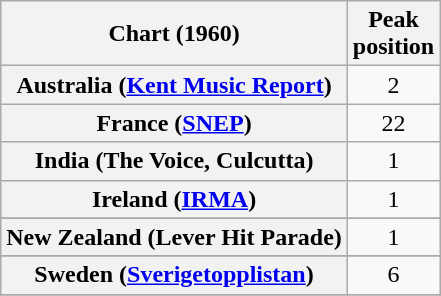<table class="wikitable sortable plainrowheaders" style="text-align:center">
<tr>
<th>Chart (1960)</th>
<th>Peak<br>position</th>
</tr>
<tr>
<th scope="row">Australia (<a href='#'>Kent Music Report</a>)</th>
<td>2</td>
</tr>
<tr>
<th scope="row">France (<a href='#'>SNEP</a>)</th>
<td>22</td>
</tr>
<tr>
<th scope="row">India (The Voice, Culcutta)</th>
<td>1</td>
</tr>
<tr>
<th scope="row">Ireland (<a href='#'>IRMA</a>)</th>
<td>1</td>
</tr>
<tr>
</tr>
<tr>
<th scope="row">New Zealand (Lever Hit Parade)</th>
<td>1</td>
</tr>
<tr>
</tr>
<tr>
<th scope="row">Sweden (<a href='#'>Sverigetopplistan</a>)</th>
<td>6</td>
</tr>
<tr>
</tr>
</table>
